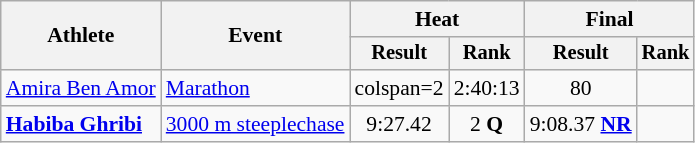<table class="wikitable" style="font-size:90%">
<tr>
<th rowspan="2">Athlete</th>
<th rowspan="2">Event</th>
<th colspan="2">Heat</th>
<th colspan="2">Final</th>
</tr>
<tr style="font-size:95%">
<th>Result</th>
<th>Rank</th>
<th>Result</th>
<th>Rank</th>
</tr>
<tr align=center>
<td align=left><a href='#'>Amira Ben Amor</a></td>
<td align=left><a href='#'>Marathon</a></td>
<td>colspan=2 </td>
<td>2:40:13</td>
<td>80</td>
</tr>
<tr align=center>
<td align=left><strong><a href='#'>Habiba Ghribi</a></strong></td>
<td align=left><a href='#'>3000 m steeplechase</a></td>
<td>9:27.42</td>
<td>2 <strong>Q</strong></td>
<td>9:08.37 <strong><a href='#'>NR</a></strong></td>
<td></td>
</tr>
</table>
